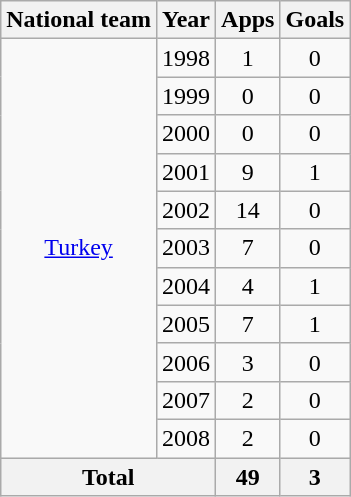<table class="wikitable" style="text-align:center">
<tr>
<th>National team</th>
<th>Year</th>
<th>Apps</th>
<th>Goals</th>
</tr>
<tr>
<td rowspan="11"><a href='#'>Turkey</a></td>
<td>1998</td>
<td>1</td>
<td>0</td>
</tr>
<tr>
<td>1999</td>
<td>0</td>
<td>0</td>
</tr>
<tr>
<td>2000</td>
<td>0</td>
<td>0</td>
</tr>
<tr>
<td>2001</td>
<td>9</td>
<td>1</td>
</tr>
<tr>
<td>2002</td>
<td>14</td>
<td>0</td>
</tr>
<tr>
<td>2003</td>
<td>7</td>
<td>0</td>
</tr>
<tr>
<td>2004</td>
<td>4</td>
<td>1</td>
</tr>
<tr>
<td>2005</td>
<td>7</td>
<td>1</td>
</tr>
<tr>
<td>2006</td>
<td>3</td>
<td>0</td>
</tr>
<tr>
<td>2007</td>
<td>2</td>
<td>0</td>
</tr>
<tr>
<td>2008</td>
<td>2</td>
<td>0</td>
</tr>
<tr>
<th colspan="2">Total</th>
<th>49</th>
<th>3</th>
</tr>
</table>
